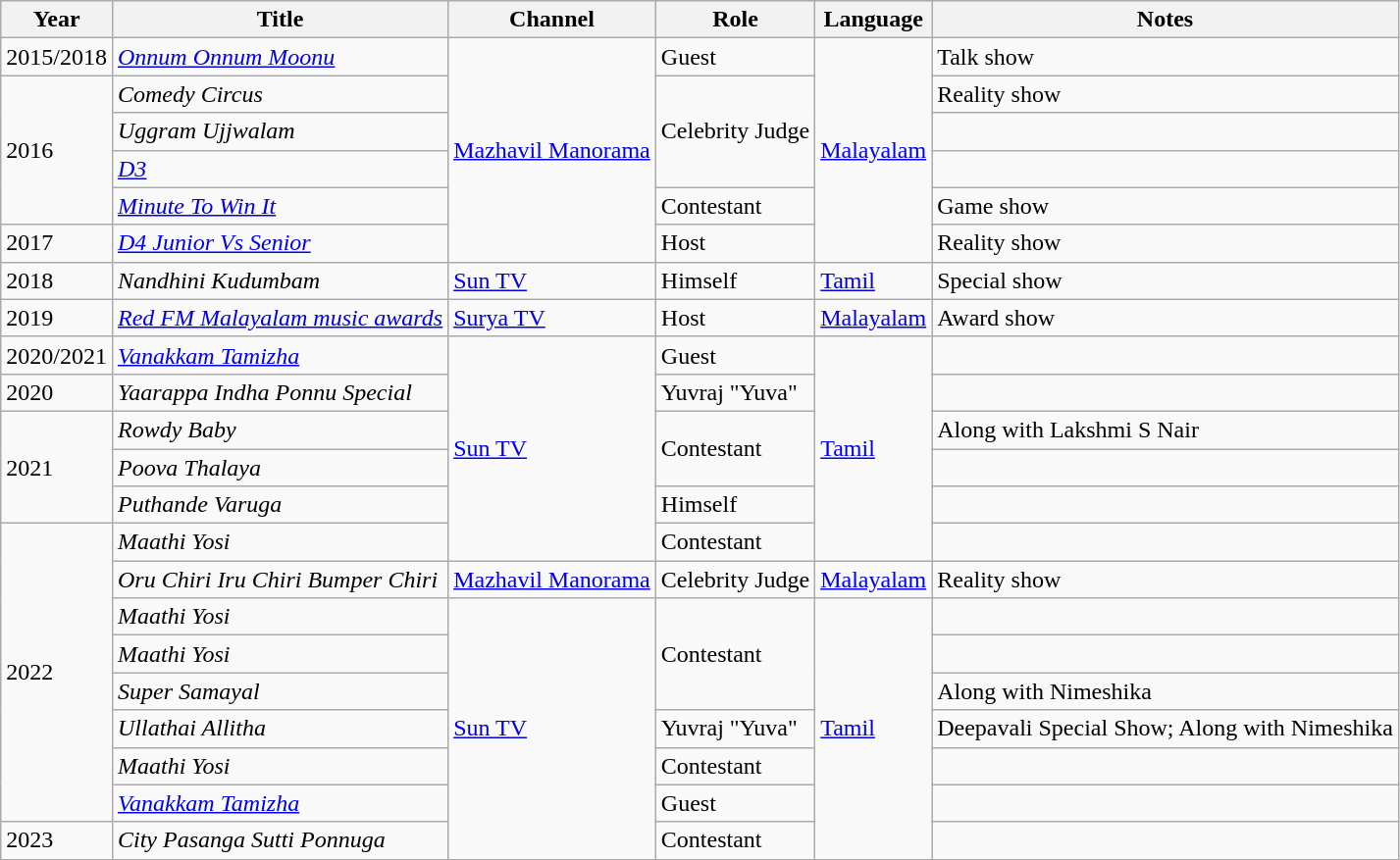<table class="wikitable sortable">
<tr>
<th>Year</th>
<th>Title</th>
<th>Channel</th>
<th>Role</th>
<th>Language</th>
<th>Notes</th>
</tr>
<tr>
<td>2015/2018</td>
<td><em><a href='#'>Onnum Onnum Moonu</a></em></td>
<td rowspan=6><a href='#'>Mazhavil Manorama</a></td>
<td>Guest</td>
<td rowspan=6><a href='#'>Malayalam</a></td>
<td>Talk show</td>
</tr>
<tr>
<td Rowspan=4>2016</td>
<td><em>Comedy Circus</em></td>
<td rowspan=3>Celebrity Judge</td>
<td>Reality show</td>
</tr>
<tr>
<td><em>Uggram Ujjwalam</em></td>
<td></td>
</tr>
<tr>
<td><em><a href='#'>D3</a></em></td>
<td></td>
</tr>
<tr>
<td><em><a href='#'>Minute To Win It</a></em></td>
<td>Contestant</td>
<td>Game show</td>
</tr>
<tr>
<td>2017</td>
<td><em><a href='#'>D4 Junior Vs Senior</a></em></td>
<td>Host</td>
<td>Reality show</td>
</tr>
<tr>
<td>2018</td>
<td><em>Nandhini Kudumbam</em></td>
<td><a href='#'>Sun TV</a></td>
<td>Himself</td>
<td><a href='#'>Tamil</a></td>
<td>Special show</td>
</tr>
<tr>
<td>2019</td>
<td><em><a href='#'>Red FM Malayalam music awards</a></em></td>
<td><a href='#'>Surya TV</a></td>
<td>Host</td>
<td><a href='#'>Malayalam</a></td>
<td>Award show</td>
</tr>
<tr>
<td>2020/2021</td>
<td><em><a href='#'>Vanakkam Tamizha</a></em></td>
<td rowspan="6"><a href='#'>Sun TV</a></td>
<td>Guest</td>
<td rowspan="6"><a href='#'>Tamil</a></td>
<td></td>
</tr>
<tr>
<td>2020</td>
<td><em>Yaarappa Indha Ponnu Special</em></td>
<td>Yuvraj "Yuva"</td>
<td></td>
</tr>
<tr>
<td rowspan="3">2021</td>
<td><em>Rowdy Baby</em></td>
<td rowspan="2">Contestant</td>
<td>Along with Lakshmi S Nair</td>
</tr>
<tr>
<td><em>Poova Thalaya</em></td>
<td></td>
</tr>
<tr>
<td><em>Puthande Varuga</em></td>
<td>Himself</td>
<td></td>
</tr>
<tr>
<td rowspan="8">2022</td>
<td><em>Maathi Yosi</em></td>
<td>Contestant</td>
</tr>
<tr>
<td><em>Oru Chiri Iru Chiri Bumper Chiri</em></td>
<td><a href='#'>Mazhavil Manorama</a></td>
<td>Celebrity Judge</td>
<td><a href='#'>Malayalam</a></td>
<td>Reality show</td>
</tr>
<tr>
<td><em>Maathi Yosi</em></td>
<td rowspan="7"><a href='#'>Sun TV</a></td>
<td rowspan="3">Contestant</td>
<td rowspan="7"><a href='#'>Tamil</a></td>
<td></td>
</tr>
<tr>
<td><em>Maathi Yosi</em></td>
<td></td>
</tr>
<tr>
<td><em>Super Samayal</em></td>
<td>Along with Nimeshika</td>
</tr>
<tr>
<td><em>Ullathai Allitha</em></td>
<td>Yuvraj "Yuva"</td>
<td>Deepavali Special Show; Along with Nimeshika</td>
</tr>
<tr>
<td><em>Maathi Yosi</em></td>
<td>Contestant</td>
<td></td>
</tr>
<tr>
<td><em><a href='#'>Vanakkam Tamizha</a></em></td>
<td>Guest</td>
<td></td>
</tr>
<tr>
<td>2023</td>
<td><em>City Pasanga Sutti Ponnuga</em></td>
<td>Contestant</td>
</tr>
</table>
